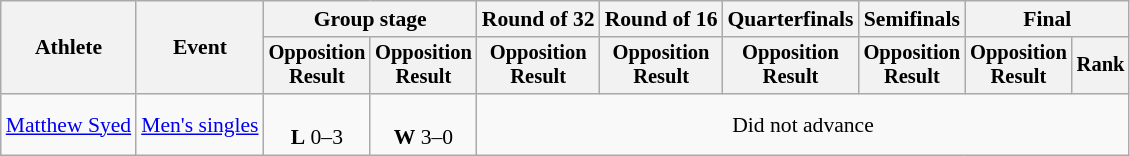<table class="wikitable" style="font-size:90%;">
<tr>
<th rowspan="2">Athlete</th>
<th rowspan="2">Event</th>
<th colspan="2">Group stage</th>
<th>Round of 32</th>
<th>Round of 16</th>
<th>Quarterfinals</th>
<th>Semifinals</th>
<th colspan=2>Final</th>
</tr>
<tr style="font-size:95%">
<th>Opposition<br>Result</th>
<th>Opposition<br>Result</th>
<th>Opposition<br>Result</th>
<th>Opposition<br>Result</th>
<th>Opposition<br>Result</th>
<th>Opposition<br>Result</th>
<th>Opposition<br>Result</th>
<th>Rank</th>
</tr>
<tr align=center>
<td><a href='#'>Matthew Syed</a></td>
<td><a href='#'>Men's singles</a></td>
<td><br><strong>L</strong> 0–3</td>
<td align=center><br><strong>W</strong> 3–0</td>
<td colspan=6 align=center>Did not advance</td>
</tr>
</table>
